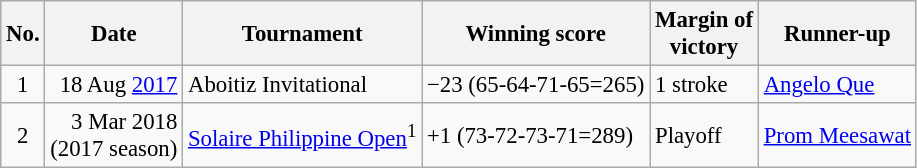<table class="wikitable" style="font-size:95%;">
<tr>
<th>No.</th>
<th>Date</th>
<th>Tournament</th>
<th>Winning score</th>
<th>Margin of<br>victory</th>
<th>Runner-up</th>
</tr>
<tr>
<td align=center>1</td>
<td align=right>18 Aug <a href='#'>2017</a></td>
<td>Aboitiz Invitational</td>
<td>−23 (65-64-71-65=265)</td>
<td>1 stroke</td>
<td> <a href='#'>Angelo Que</a></td>
</tr>
<tr>
<td align=center>2</td>
<td align=right>3 Mar 2018<br>(2017 season)</td>
<td><a href='#'>Solaire Philippine Open</a><sup>1</sup></td>
<td>+1 (73-72-73-71=289)</td>
<td>Playoff</td>
<td> <a href='#'>Prom Meesawat</a></td>
</tr>
</table>
